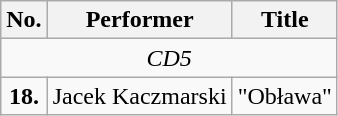<table class="wikitable">
<tr>
<th>No.</th>
<th>Performer</th>
<th>Title</th>
</tr>
<tr>
<td colspan="3" style="text-align:center"><em>CD5</em></td>
</tr>
<tr>
<td style="text-align:center"><strong>18.</strong></td>
<td>Jacek Kaczmarski</td>
<td>"Obława"</td>
</tr>
</table>
